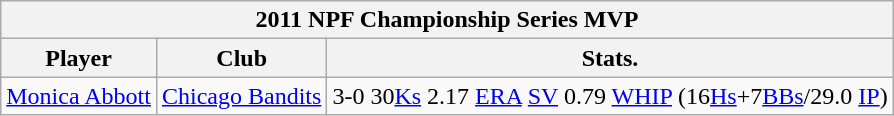<table class="wikitable">
<tr>
<th colspan=3>2011 NPF Championship Series MVP</th>
</tr>
<tr>
<th>Player</th>
<th>Club</th>
<th>Stats.</th>
</tr>
<tr>
<td><a href='#'>Monica Abbott</a></td>
<td><a href='#'>Chicago Bandits</a></td>
<td>3-0 30<a href='#'>Ks</a> 2.17 <a href='#'>ERA</a> <a href='#'>SV</a> 0.79 <a href='#'>WHIP</a> (16<a href='#'>Hs</a>+7<a href='#'>BBs</a>/29.0 <a href='#'>IP</a>)</td>
</tr>
</table>
